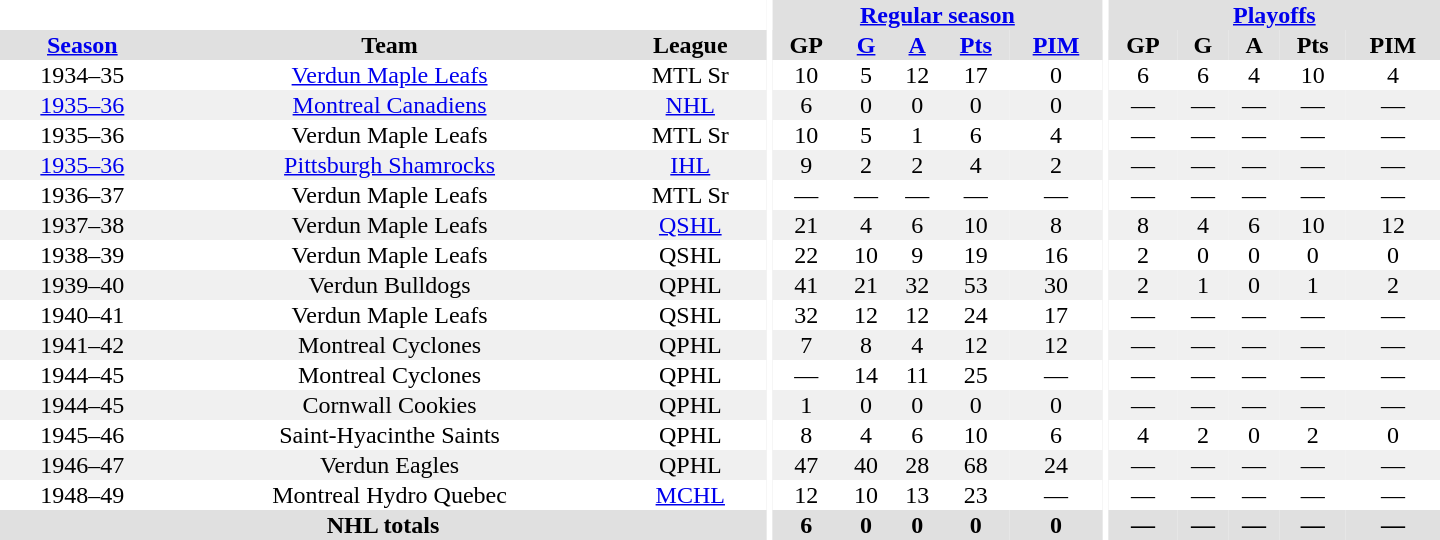<table border="0" cellpadding="1" cellspacing="0" style="text-align:center; width:60em">
<tr bgcolor="#e0e0e0">
<th colspan="3" bgcolor="#ffffff"></th>
<th rowspan="100" bgcolor="#ffffff"></th>
<th colspan="5"><a href='#'>Regular season</a></th>
<th rowspan="100" bgcolor="#ffffff"></th>
<th colspan="5"><a href='#'>Playoffs</a></th>
</tr>
<tr bgcolor="#e0e0e0">
<th><a href='#'>Season</a></th>
<th>Team</th>
<th>League</th>
<th>GP</th>
<th><a href='#'>G</a></th>
<th><a href='#'>A</a></th>
<th><a href='#'>Pts</a></th>
<th><a href='#'>PIM</a></th>
<th>GP</th>
<th>G</th>
<th>A</th>
<th>Pts</th>
<th>PIM</th>
</tr>
<tr>
<td>1934–35</td>
<td><a href='#'>Verdun Maple Leafs</a></td>
<td>MTL Sr</td>
<td>10</td>
<td>5</td>
<td>12</td>
<td>17</td>
<td>0</td>
<td>6</td>
<td>6</td>
<td>4</td>
<td>10</td>
<td>4</td>
</tr>
<tr bgcolor="#f0f0f0">
<td><a href='#'>1935–36</a></td>
<td><a href='#'>Montreal Canadiens</a></td>
<td><a href='#'>NHL</a></td>
<td>6</td>
<td>0</td>
<td>0</td>
<td>0</td>
<td>0</td>
<td>—</td>
<td>—</td>
<td>—</td>
<td>—</td>
<td>—</td>
</tr>
<tr>
<td>1935–36</td>
<td>Verdun Maple Leafs</td>
<td>MTL Sr</td>
<td>10</td>
<td>5</td>
<td>1</td>
<td>6</td>
<td>4</td>
<td>—</td>
<td>—</td>
<td>—</td>
<td>—</td>
<td>—</td>
</tr>
<tr bgcolor="#f0f0f0">
<td><a href='#'>1935–36</a></td>
<td><a href='#'>Pittsburgh Shamrocks</a></td>
<td><a href='#'>IHL</a></td>
<td>9</td>
<td>2</td>
<td>2</td>
<td>4</td>
<td>2</td>
<td>—</td>
<td>—</td>
<td>—</td>
<td>—</td>
<td>—</td>
</tr>
<tr>
<td>1936–37</td>
<td>Verdun Maple Leafs</td>
<td>MTL Sr</td>
<td>—</td>
<td>—</td>
<td>—</td>
<td>—</td>
<td>—</td>
<td>—</td>
<td>—</td>
<td>—</td>
<td>—</td>
<td>—</td>
</tr>
<tr bgcolor="#f0f0f0">
<td>1937–38</td>
<td>Verdun Maple Leafs</td>
<td><a href='#'>QSHL</a></td>
<td>21</td>
<td>4</td>
<td>6</td>
<td>10</td>
<td>8</td>
<td>8</td>
<td>4</td>
<td>6</td>
<td>10</td>
<td>12</td>
</tr>
<tr>
<td>1938–39</td>
<td>Verdun Maple Leafs</td>
<td>QSHL</td>
<td>22</td>
<td>10</td>
<td>9</td>
<td>19</td>
<td>16</td>
<td>2</td>
<td>0</td>
<td>0</td>
<td>0</td>
<td>0</td>
</tr>
<tr bgcolor="#f0f0f0">
<td>1939–40</td>
<td>Verdun Bulldogs</td>
<td>QPHL</td>
<td>41</td>
<td>21</td>
<td>32</td>
<td>53</td>
<td>30</td>
<td>2</td>
<td>1</td>
<td>0</td>
<td>1</td>
<td>2</td>
</tr>
<tr>
<td>1940–41</td>
<td>Verdun Maple Leafs</td>
<td>QSHL</td>
<td>32</td>
<td>12</td>
<td>12</td>
<td>24</td>
<td>17</td>
<td>—</td>
<td>—</td>
<td>—</td>
<td>—</td>
<td>—</td>
</tr>
<tr bgcolor="#f0f0f0">
<td>1941–42</td>
<td>Montreal Cyclones</td>
<td>QPHL</td>
<td>7</td>
<td>8</td>
<td>4</td>
<td>12</td>
<td>12</td>
<td>—</td>
<td>—</td>
<td>—</td>
<td>—</td>
<td>—</td>
</tr>
<tr>
<td>1944–45</td>
<td>Montreal Cyclones</td>
<td>QPHL</td>
<td>—</td>
<td>14</td>
<td>11</td>
<td>25</td>
<td>—</td>
<td>—</td>
<td>—</td>
<td>—</td>
<td>—</td>
<td>—</td>
</tr>
<tr bgcolor="#f0f0f0">
<td>1944–45</td>
<td>Cornwall Cookies</td>
<td>QPHL</td>
<td>1</td>
<td>0</td>
<td>0</td>
<td>0</td>
<td>0</td>
<td>—</td>
<td>—</td>
<td>—</td>
<td>—</td>
<td>—</td>
</tr>
<tr>
<td>1945–46</td>
<td>Saint-Hyacinthe Saints</td>
<td>QPHL</td>
<td>8</td>
<td>4</td>
<td>6</td>
<td>10</td>
<td>6</td>
<td>4</td>
<td>2</td>
<td>0</td>
<td>2</td>
<td>0</td>
</tr>
<tr bgcolor="#f0f0f0">
<td>1946–47</td>
<td>Verdun Eagles</td>
<td>QPHL</td>
<td>47</td>
<td>40</td>
<td>28</td>
<td>68</td>
<td>24</td>
<td>—</td>
<td>—</td>
<td>—</td>
<td>—</td>
<td>—</td>
</tr>
<tr>
<td>1948–49</td>
<td>Montreal Hydro Quebec</td>
<td><a href='#'>MCHL</a></td>
<td>12</td>
<td>10</td>
<td>13</td>
<td>23</td>
<td>—</td>
<td>—</td>
<td>—</td>
<td>—</td>
<td>—</td>
<td>—</td>
</tr>
<tr bgcolor="#e0e0e0">
<th colspan="3">NHL totals</th>
<th>6</th>
<th>0</th>
<th>0</th>
<th>0</th>
<th>0</th>
<th>—</th>
<th>—</th>
<th>—</th>
<th>—</th>
<th>—</th>
</tr>
</table>
